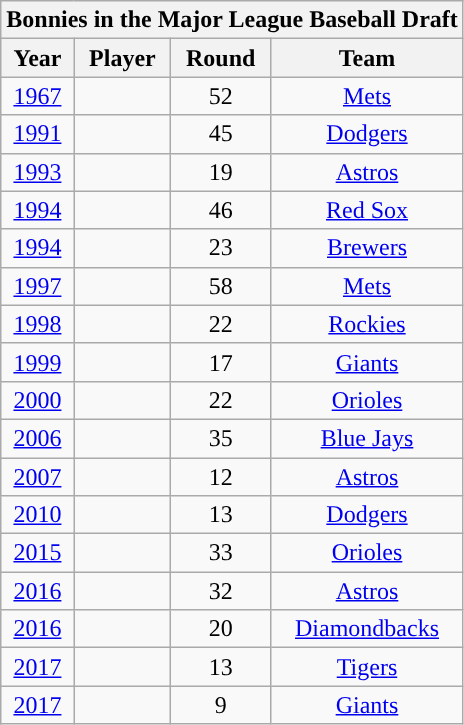<table class="wikitable sortable collapsible open" style="text-align:center">
<tr>
<th colspan=4>Bonnies in the Major League Baseball Draft</th>
</tr>
<tr>
<th>Year</th>
<th>Player</th>
<th>Round</th>
<th>Team</th>
</tr>
<tr>
<td><a href='#'>1967</a></td>
<td></td>
<td>52</td>
<td><a href='#'>Mets</a></td>
</tr>
<tr>
<td><a href='#'>1991</a></td>
<td></td>
<td>45</td>
<td><a href='#'>Dodgers</a></td>
</tr>
<tr>
<td><a href='#'>1993</a></td>
<td></td>
<td>19</td>
<td><a href='#'>Astros</a></td>
</tr>
<tr>
<td><a href='#'>1994</a></td>
<td></td>
<td>46</td>
<td><a href='#'>Red Sox</a></td>
</tr>
<tr>
<td><a href='#'>1994</a></td>
<td></td>
<td>23</td>
<td><a href='#'>Brewers</a></td>
</tr>
<tr>
<td><a href='#'>1997</a></td>
<td></td>
<td>58</td>
<td><a href='#'>Mets</a></td>
</tr>
<tr>
<td><a href='#'>1998</a></td>
<td></td>
<td>22</td>
<td><a href='#'>Rockies</a></td>
</tr>
<tr>
<td><a href='#'>1999</a></td>
<td></td>
<td>17</td>
<td><a href='#'>Giants</a></td>
</tr>
<tr>
<td><a href='#'>2000</a></td>
<td></td>
<td>22</td>
<td><a href='#'>Orioles</a></td>
</tr>
<tr>
<td><a href='#'>2006</a></td>
<td></td>
<td>35</td>
<td><a href='#'>Blue Jays</a></td>
</tr>
<tr>
<td><a href='#'>2007</a></td>
<td></td>
<td>12</td>
<td><a href='#'>Astros</a></td>
</tr>
<tr>
<td><a href='#'>2010</a></td>
<td></td>
<td>13</td>
<td><a href='#'>Dodgers</a></td>
</tr>
<tr>
<td><a href='#'>2015</a></td>
<td></td>
<td>33</td>
<td><a href='#'>Orioles</a></td>
</tr>
<tr>
<td><a href='#'>2016</a></td>
<td></td>
<td>32</td>
<td><a href='#'>Astros</a></td>
</tr>
<tr>
<td><a href='#'>2016</a></td>
<td></td>
<td>20</td>
<td><a href='#'>Diamondbacks</a></td>
</tr>
<tr>
<td><a href='#'>2017</a></td>
<td></td>
<td>13</td>
<td><a href='#'>Tigers</a></td>
</tr>
<tr>
<td><a href='#'>2017</a></td>
<td></td>
<td>9</td>
<td><a href='#'>Giants</a></td>
</tr>
</table>
